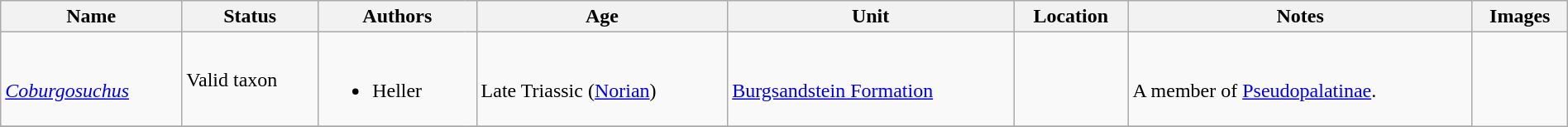<table class="wikitable sortable" align="center" width="100%">
<tr>
<th>Name</th>
<th>Status</th>
<th colspan="2">Authors</th>
<th>Age</th>
<th>Unit</th>
<th>Location</th>
<th class="unsortable">Notes</th>
<th class="unsortable">Images</th>
</tr>
<tr>
<td><br><em><a href='#'>Coburgosuchus</a></em></td>
<td>Valid taxon</td>
<td style="border-right:0px" valign="top"><br><ul><li>Heller</li></ul></td>
<td style="border-left:0px" valign="top"></td>
<td><br>Late Triassic (<a href='#'>Norian</a>)</td>
<td><br><a href='#'>Burgsandstein Formation</a></td>
<td><br></td>
<td><br>A member of <a href='#'>Pseudopalatinae</a>.</td>
<td rowspan="35"></td>
</tr>
<tr>
</tr>
</table>
